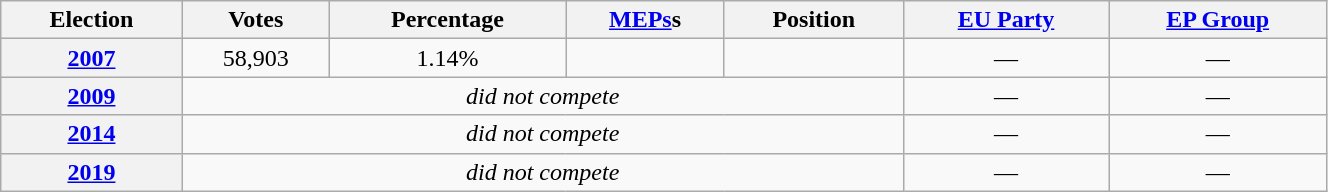<table class=wikitable style="text-align: right;" width=70%>
<tr>
<th>Election</th>
<th>Votes</th>
<th>Percentage</th>
<th><a href='#'>MEPs</a>s</th>
<th>Position</th>
<th><a href='#'>EU Party</a></th>
<th><a href='#'>EP Group</a></th>
</tr>
<tr style="text-align:center;">
<th><a href='#'>2007</a></th>
<td>58,903</td>
<td>1.14%</td>
<td></td>
<td></td>
<td>—</td>
<td>—</td>
</tr>
<tr style="text-align:center;">
<th><a href='#'>2009</a></th>
<td colspan=4><em>did not compete</em></td>
<td>—</td>
<td>—</td>
</tr>
<tr style="text-align:center;">
<th><a href='#'>2014</a></th>
<td colspan=4><em>did not compete</em></td>
<td>—</td>
<td>—</td>
</tr>
<tr style="text-align:center;">
<th><a href='#'>2019</a></th>
<td colspan=4><em>did not compete</em></td>
<td>—</td>
<td>—</td>
</tr>
</table>
